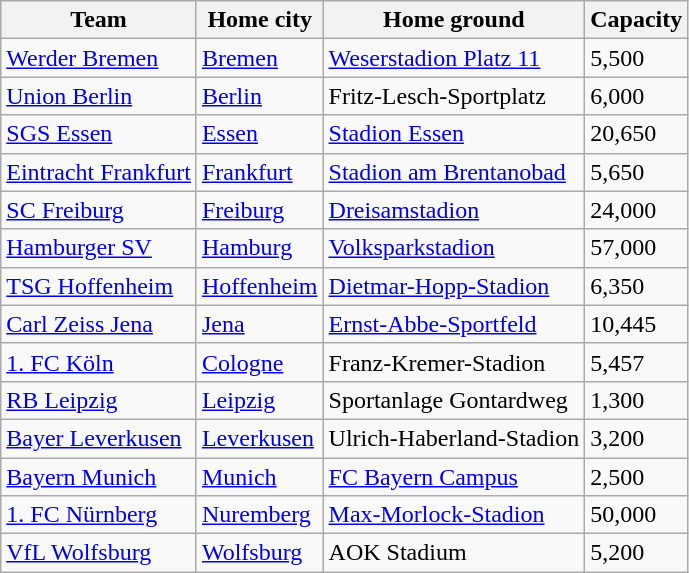<table class="wikitable sortable">
<tr>
<th>Team</th>
<th>Home city</th>
<th>Home ground</th>
<th>Capacity</th>
</tr>
<tr>
<td data-sort-value="Bremen"><a href='#'>Werder Bremen</a></td>
<td><a href='#'>Bremen</a></td>
<td><a href='#'>Weserstadion Platz 11</a></td>
<td>5,500</td>
</tr>
<tr>
<td data-sort-value="Berlin"><a href='#'>Union Berlin</a></td>
<td><a href='#'>Berlin</a></td>
<td>Fritz-Lesch-Sportplatz</td>
<td>6,000</td>
</tr>
<tr>
<td data-sort-value="Essen"><a href='#'>SGS Essen</a></td>
<td><a href='#'>Essen</a></td>
<td><a href='#'>Stadion Essen</a></td>
<td>20,650</td>
</tr>
<tr>
<td data-sort-value="Frankfurt"><a href='#'>Eintracht Frankfurt</a></td>
<td><a href='#'>Frankfurt</a></td>
<td><a href='#'>Stadion am Brentanobad</a></td>
<td>5,650</td>
</tr>
<tr>
<td data-sort-value="Freiburg"><a href='#'>SC Freiburg</a></td>
<td><a href='#'>Freiburg</a></td>
<td><a href='#'>Dreisamstadion</a></td>
<td>24,000</td>
</tr>
<tr>
<td data-sort-value="Hamburg"><a href='#'>Hamburger SV</a></td>
<td><a href='#'>Hamburg</a></td>
<td><a href='#'>Volksparkstadion</a></td>
<td>57,000</td>
</tr>
<tr>
<td data-sort-value="Hoffenheim"><a href='#'>TSG Hoffenheim</a></td>
<td><a href='#'>Hoffenheim</a></td>
<td><a href='#'>Dietmar-Hopp-Stadion</a></td>
<td>6,350</td>
</tr>
<tr>
<td data-sort-value="Jena"><a href='#'>Carl Zeiss Jena</a></td>
<td><a href='#'>Jena</a></td>
<td><a href='#'>Ernst-Abbe-Sportfeld</a></td>
<td>10,445</td>
</tr>
<tr>
<td data-sort-value="Köln"><a href='#'>1. FC Köln</a></td>
<td><a href='#'>Cologne</a></td>
<td>Franz-Kremer-Stadion</td>
<td>5,457</td>
</tr>
<tr>
<td data-sort-value="Leipzig"><a href='#'>RB Leipzig</a></td>
<td><a href='#'>Leipzig</a></td>
<td>Sportanlage Gontardweg</td>
<td>1,300</td>
</tr>
<tr>
<td data-sort-value="Leverkusen"><a href='#'>Bayer Leverkusen</a></td>
<td><a href='#'>Leverkusen</a></td>
<td>Ulrich-Haberland-Stadion</td>
<td>3,200</td>
</tr>
<tr>
<td data-sort-value="Munich"><a href='#'>Bayern Munich</a></td>
<td><a href='#'>Munich</a></td>
<td><a href='#'>FC Bayern Campus</a></td>
<td>2,500</td>
</tr>
<tr>
<td data-sort-value="Nurnberg"><a href='#'>1. FC Nürnberg</a></td>
<td><a href='#'>Nuremberg</a></td>
<td><a href='#'>Max-Morlock-Stadion</a></td>
<td>50,000</td>
</tr>
<tr>
<td data-sort-value="Wolfsburg"><a href='#'>VfL Wolfsburg</a></td>
<td><a href='#'>Wolfsburg</a></td>
<td>AOK Stadium</td>
<td>5,200</td>
</tr>
</table>
